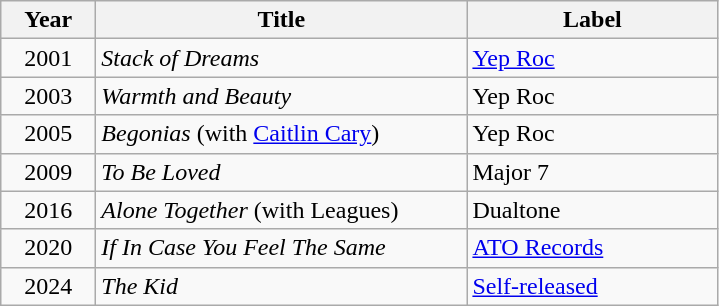<table class="wikitable">
<tr>
<th style="width:3.5em;">Year</th>
<th style="width:15em;">Title</th>
<th style="width:10em;">Label</th>
</tr>
<tr>
<td style="text-align:center;">2001</td>
<td><em>Stack of Dreams</em></td>
<td><a href='#'>Yep Roc</a></td>
</tr>
<tr>
<td style="text-align:center;">2003</td>
<td><em>Warmth and Beauty</em></td>
<td>Yep Roc</td>
</tr>
<tr>
<td style="text-align:center;">2005</td>
<td><em>Begonias</em> (with <a href='#'>Caitlin Cary</a>)</td>
<td>Yep Roc</td>
</tr>
<tr>
<td style="text-align:center;">2009</td>
<td><em>To Be Loved</em></td>
<td>Major 7</td>
</tr>
<tr>
<td style="text-align:center;">2016</td>
<td><em>Alone Together</em> (with Leagues)</td>
<td>Dualtone</td>
</tr>
<tr>
<td style="text-align:center;">2020</td>
<td><em>If In Case You Feel The Same</em></td>
<td><a href='#'>ATO Records</a></td>
</tr>
<tr>
<td style="text-align:center;">2024</td>
<td><em>The Kid</em></td>
<td><a href='#'>Self-released</a></td>
</tr>
</table>
